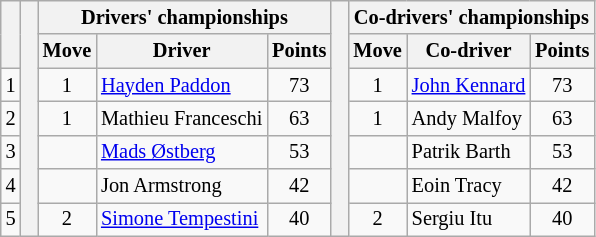<table class="wikitable" style="font-size:85%;">
<tr>
<th rowspan="2"></th>
<th rowspan="7" style="width:5px;"></th>
<th colspan="3">Drivers' championships</th>
<th rowspan="7" style="width:5px;"></th>
<th colspan="3" nowrap="">Co-drivers' championships</th>
</tr>
<tr>
<th>Move</th>
<th>Driver</th>
<th>Points</th>
<th>Move</th>
<th>Co-driver</th>
<th>Points</th>
</tr>
<tr>
<td align="center">1</td>
<td align="center"> 1</td>
<td><a href='#'>Hayden Paddon</a></td>
<td align="center">73</td>
<td align="center"> 1</td>
<td><a href='#'>John Kennard</a></td>
<td align="center">73</td>
</tr>
<tr>
<td align="center">2</td>
<td align="center"> 1</td>
<td>Mathieu Franceschi</td>
<td align="center">63</td>
<td align="center"> 1</td>
<td>Andy Malfoy</td>
<td align="center">63</td>
</tr>
<tr>
<td align="center">3</td>
<td align="center"></td>
<td><a href='#'>Mads Østberg</a></td>
<td align="center">53</td>
<td align="center"></td>
<td>Patrik Barth</td>
<td align="center">53</td>
</tr>
<tr>
<td align="center">4</td>
<td align="center"></td>
<td>Jon Armstrong</td>
<td align="center">42</td>
<td align="center"></td>
<td>Eoin Tracy</td>
<td align="center">42</td>
</tr>
<tr>
<td align="center">5</td>
<td align="center"> 2</td>
<td><a href='#'>Simone Tempestini</a></td>
<td align="center">40</td>
<td align="center"> 2</td>
<td>Sergiu Itu</td>
<td align="center">40</td>
</tr>
</table>
